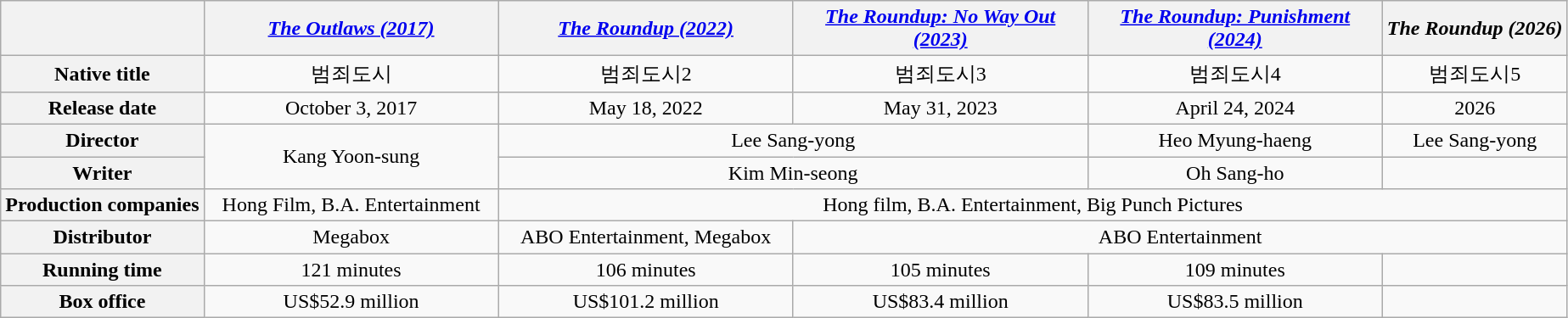<table class="wikitable" style="text-align:center">
<tr>
<th></th>
<th width="224"><em><a href='#'>The Outlaws (2017)</a></em></th>
<th width="224"><em><a href='#'>The Roundup (2022)</a></em></th>
<th width="224"><em><a href='#'>The Roundup: No Way Out (2023)</a></em></th>
<th width="224"><em><a href='#'>The Roundup: Punishment (2024)</a></em></th>
<th><em>The Roundup (2026)</em></th>
</tr>
<tr>
<th>Native title</th>
<td>범죄도시</td>
<td>범죄도시2</td>
<td>범죄도시3</td>
<td>범죄도시4</td>
<td>범죄도시5</td>
</tr>
<tr>
<th>Release date</th>
<td>October 3, 2017</td>
<td>May 18, 2022</td>
<td>May 31, 2023</td>
<td>April 24, 2024</td>
<td>2026</td>
</tr>
<tr>
<th>Director</th>
<td rowspan=2>Kang Yoon-sung</td>
<td colspan=2>Lee Sang-yong</td>
<td>Heo Myung-haeng</td>
<td>Lee Sang-yong</td>
</tr>
<tr>
<th>Writer</th>
<td colspan=2>Kim Min-seong</td>
<td>Oh Sang-ho</td>
<td></td>
</tr>
<tr>
<th>Production companies</th>
<td>Hong Film, B.A. Entertainment</td>
<td colspan="4">Hong film, B.A. Entertainment, Big Punch Pictures</td>
</tr>
<tr>
<th>Distributor</th>
<td>Megabox</td>
<td>ABO Entertainment, Megabox</td>
<td colspan="3">ABO Entertainment</td>
</tr>
<tr>
<th>Running time</th>
<td>121 minutes</td>
<td>106 minutes</td>
<td>105 minutes</td>
<td>109 minutes</td>
<td></td>
</tr>
<tr>
<th>Box office</th>
<td>US$52.9 million</td>
<td>US$101.2 million</td>
<td>US$83.4 million</td>
<td>US$83.5 million</td>
<td></td>
</tr>
</table>
